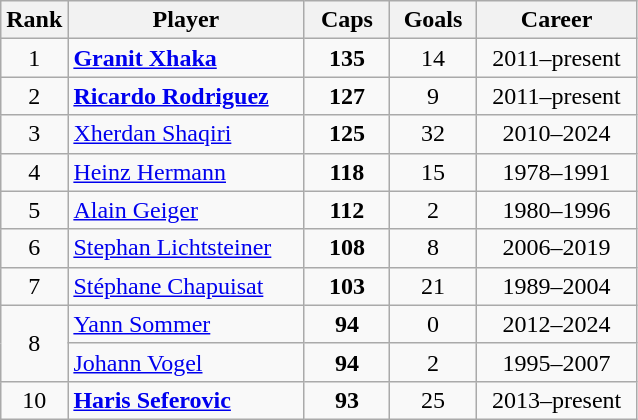<table class="wikitable sortable" style="text-align: center;">
<tr>
<th width=30px>Rank</th>
<th width=150px>Player</th>
<th width=50px>Caps</th>
<th width=50px>Goals</th>
<th width=100px>Career</th>
</tr>
<tr>
<td>1</td>
<td align=left><strong><a href='#'>Granit Xhaka</a></strong></td>
<td><strong>135</strong></td>
<td>14</td>
<td>2011–present</td>
</tr>
<tr>
<td>2</td>
<td align=left><strong><a href='#'>Ricardo Rodriguez</a></strong></td>
<td><strong>127</strong></td>
<td>9</td>
<td>2011–present</td>
</tr>
<tr>
<td>3</td>
<td align=left><a href='#'>Xherdan Shaqiri</a></td>
<td><strong>125</strong></td>
<td>32</td>
<td>2010–2024</td>
</tr>
<tr>
<td>4</td>
<td align=left><a href='#'>Heinz Hermann</a></td>
<td><strong>118</strong></td>
<td>15</td>
<td>1978–1991</td>
</tr>
<tr>
<td>5</td>
<td align=left><a href='#'>Alain Geiger</a></td>
<td><strong>112</strong></td>
<td>2</td>
<td>1980–1996</td>
</tr>
<tr>
<td>6</td>
<td align=left><a href='#'>Stephan Lichtsteiner</a></td>
<td><strong>108</strong></td>
<td>8</td>
<td>2006–2019</td>
</tr>
<tr>
<td>7</td>
<td align=left><a href='#'>Stéphane Chapuisat</a></td>
<td><strong>103</strong></td>
<td>21</td>
<td>1989–2004</td>
</tr>
<tr>
<td rowspan="2">8</td>
<td align=left><a href='#'>Yann Sommer</a></td>
<td><strong>94</strong></td>
<td>0</td>
<td>2012–2024</td>
</tr>
<tr>
<td align=left><a href='#'>Johann Vogel</a></td>
<td><strong>94</strong></td>
<td>2</td>
<td>1995–2007</td>
</tr>
<tr>
<td>10</td>
<td align=left><strong><a href='#'>Haris Seferovic</a></strong></td>
<td><strong>93</strong></td>
<td>25</td>
<td>2013–present</td>
</tr>
</table>
